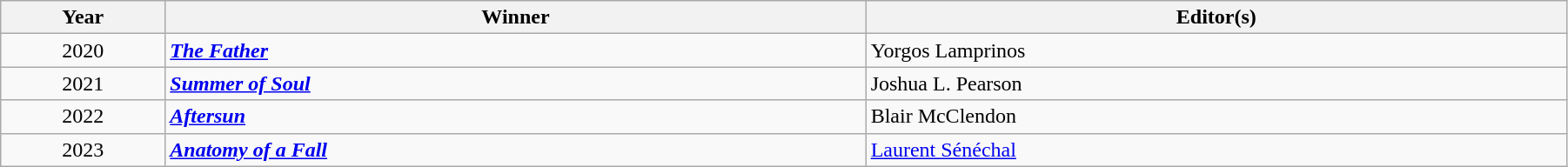<table class="wikitable" width="95%" cellpadding="5">
<tr>
<th width="100"><strong>Year</strong></th>
<th width="450"><strong>Winner</strong></th>
<th width="450"><strong>Editor(s)</strong></th>
</tr>
<tr>
<td style="text-align:center;">2020</td>
<td><strong><em><a href='#'>The Father</a></em></strong></td>
<td>Yorgos Lamprinos</td>
</tr>
<tr>
<td style="text-align:center;">2021</td>
<td><strong><em><a href='#'>Summer of Soul</a></em></strong></td>
<td>Joshua L. Pearson</td>
</tr>
<tr>
<td style="text-align:center;">2022</td>
<td><strong><em><a href='#'>Aftersun</a></em></strong></td>
<td>Blair McClendon</td>
</tr>
<tr>
<td style="text-align:center;">2023</td>
<td><strong><em><a href='#'>Anatomy of a Fall</a></em></strong></td>
<td><a href='#'>Laurent Sénéchal</a></td>
</tr>
</table>
